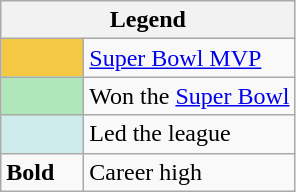<table class="wikitable mw-collapsible mw-collapsed">
<tr>
<th colspan="2">Legend</th>
</tr>
<tr>
<td style="background:#f4c842; width:3em;"></td>
<td><a href='#'>Super Bowl MVP</a></td>
</tr>
<tr>
<td style="background:#afe6ba; width:3em;"></td>
<td>Won the <a href='#'>Super Bowl</a></td>
</tr>
<tr>
<td style="background:#cfecec; width:3em;"></td>
<td>Led the league</td>
</tr>
<tr>
<td><strong>Bold</strong></td>
<td>Career high</td>
</tr>
</table>
